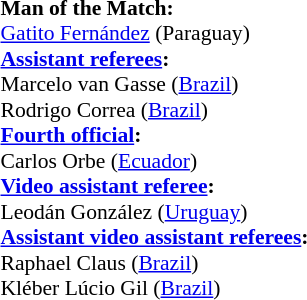<table width=50% style="font-size:90%">
<tr>
<td><br><strong>Man of the Match:</strong>
<br><a href='#'>Gatito Fernández</a> (Paraguay)<br><strong><a href='#'>Assistant referees</a>:</strong>
<br>Marcelo van Gasse (<a href='#'>Brazil</a>)
<br>Rodrigo Correa (<a href='#'>Brazil</a>)
<br><strong><a href='#'>Fourth official</a>:</strong>
<br>Carlos Orbe (<a href='#'>Ecuador</a>)
<br><strong><a href='#'>Video assistant referee</a>:</strong>
<br>Leodán González (<a href='#'>Uruguay</a>)
<br><strong><a href='#'>Assistant video assistant referees</a>:</strong>
<br>Raphael Claus (<a href='#'>Brazil</a>)
<br>Kléber Lúcio Gil (<a href='#'>Brazil</a>)</td>
</tr>
</table>
